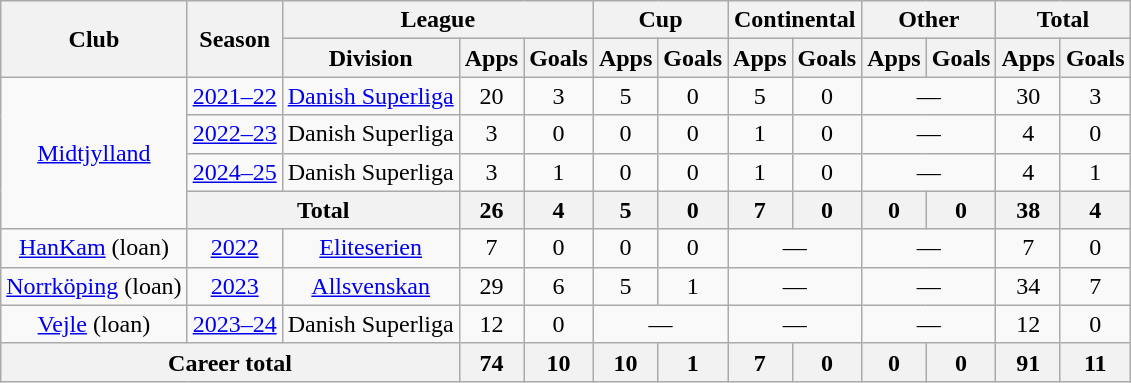<table class="wikitable" style="text-align:center">
<tr>
<th rowspan="2">Club</th>
<th rowspan="2">Season</th>
<th colspan="3">League</th>
<th colspan="2">Cup</th>
<th colspan="2">Continental</th>
<th colspan="2">Other</th>
<th colspan="2">Total</th>
</tr>
<tr>
<th>Division</th>
<th>Apps</th>
<th>Goals</th>
<th>Apps</th>
<th>Goals</th>
<th>Apps</th>
<th>Goals</th>
<th>Apps</th>
<th>Goals</th>
<th>Apps</th>
<th>Goals</th>
</tr>
<tr>
<td rowspan="4"><a href='#'>Midtjylland</a></td>
<td><a href='#'>2021–22</a></td>
<td><a href='#'>Danish Superliga</a></td>
<td>20</td>
<td>3</td>
<td>5</td>
<td>0</td>
<td>5</td>
<td>0</td>
<td colspan="2">—</td>
<td>30</td>
<td>3</td>
</tr>
<tr>
<td><a href='#'>2022–23</a></td>
<td>Danish Superliga</td>
<td>3</td>
<td>0</td>
<td>0</td>
<td>0</td>
<td>1</td>
<td>0</td>
<td colspan="2">—</td>
<td>4</td>
<td>0</td>
</tr>
<tr>
<td><a href='#'>2024–25</a></td>
<td>Danish Superliga</td>
<td>3</td>
<td>1</td>
<td>0</td>
<td>0</td>
<td>1</td>
<td>0</td>
<td colspan="2">—</td>
<td>4</td>
<td>1</td>
</tr>
<tr>
<th colspan="2">Total</th>
<th>26</th>
<th>4</th>
<th>5</th>
<th>0</th>
<th>7</th>
<th>0</th>
<th>0</th>
<th>0</th>
<th>38</th>
<th>4</th>
</tr>
<tr>
<td><a href='#'>HanKam</a> (loan)</td>
<td><a href='#'>2022</a></td>
<td><a href='#'>Eliteserien</a></td>
<td>7</td>
<td>0</td>
<td>0</td>
<td>0</td>
<td colspan="2">—</td>
<td colspan="2">—</td>
<td>7</td>
<td>0</td>
</tr>
<tr>
<td><a href='#'>Norrköping</a> (loan)</td>
<td><a href='#'>2023</a></td>
<td><a href='#'>Allsvenskan</a></td>
<td>29</td>
<td>6</td>
<td>5</td>
<td>1</td>
<td colspan="2">—</td>
<td colspan="2">—</td>
<td>34</td>
<td>7</td>
</tr>
<tr>
<td><a href='#'>Vejle</a> (loan)</td>
<td><a href='#'>2023–24</a></td>
<td>Danish Superliga</td>
<td>12</td>
<td>0</td>
<td colspan="2">—</td>
<td colspan="2">—</td>
<td colspan="2">—</td>
<td>12</td>
<td>0</td>
</tr>
<tr>
<th colspan="3">Career total</th>
<th>74</th>
<th>10</th>
<th>10</th>
<th>1</th>
<th>7</th>
<th>0</th>
<th>0</th>
<th>0</th>
<th>91</th>
<th>11</th>
</tr>
</table>
